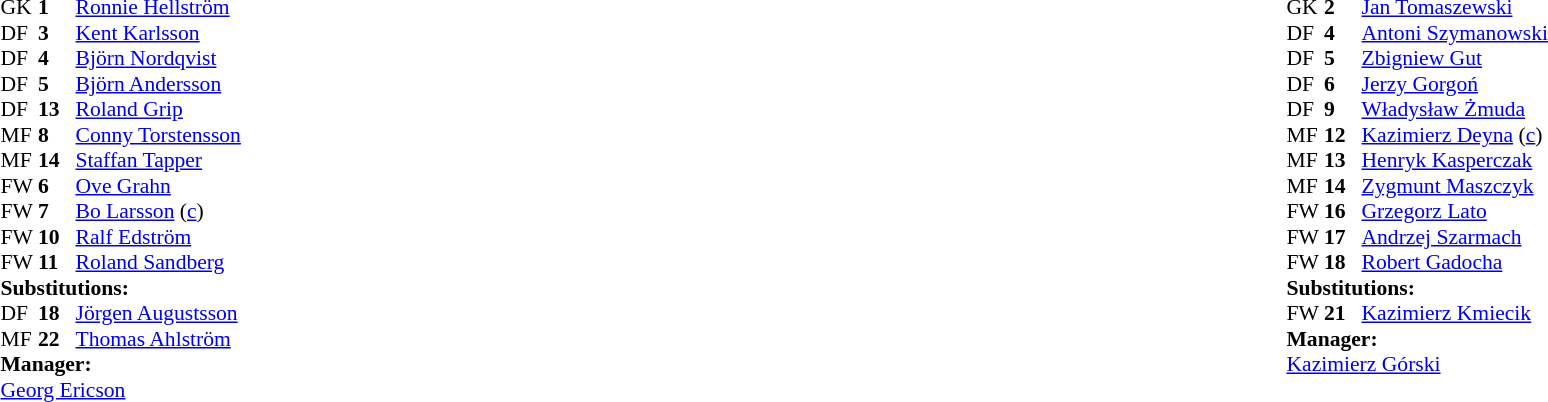<table width="100%">
<tr>
<td valign="top" width="50%"><br><table style="font-size: 90%" cellspacing="0" cellpadding="0">
<tr>
<th width="25"></th>
<th width="25"></th>
</tr>
<tr>
<td>GK</td>
<td><strong>1</strong></td>
<td><a href='#'>Ronnie Hellström</a></td>
</tr>
<tr>
<td>DF</td>
<td><strong>3</strong></td>
<td><a href='#'>Kent Karlsson</a></td>
</tr>
<tr>
<td>DF</td>
<td><strong>4</strong></td>
<td><a href='#'>Björn Nordqvist</a></td>
</tr>
<tr>
<td>DF</td>
<td><strong>5</strong></td>
<td><a href='#'>Björn Andersson</a></td>
<td></td>
<td></td>
</tr>
<tr>
<td>DF</td>
<td><strong>13</strong></td>
<td><a href='#'>Roland Grip</a></td>
</tr>
<tr>
<td>MF</td>
<td><strong>8</strong></td>
<td><a href='#'>Conny Torstensson</a></td>
</tr>
<tr>
<td>MF</td>
<td><strong>14</strong></td>
<td><a href='#'>Staffan Tapper</a></td>
<td></td>
<td></td>
</tr>
<tr>
<td>FW</td>
<td><strong>6</strong></td>
<td><a href='#'>Ove Grahn</a></td>
</tr>
<tr>
<td>FW</td>
<td><strong>7</strong></td>
<td><a href='#'>Bo Larsson</a> (<a href='#'>c</a>)</td>
</tr>
<tr>
<td>FW</td>
<td><strong>10</strong></td>
<td><a href='#'>Ralf Edström</a></td>
</tr>
<tr>
<td>FW</td>
<td><strong>11</strong></td>
<td><a href='#'>Roland Sandberg</a></td>
</tr>
<tr>
<td colspan=3><strong>Substitutions:</strong></td>
</tr>
<tr>
<td>DF</td>
<td><strong>18</strong></td>
<td><a href='#'>Jörgen Augustsson</a></td>
<td></td>
<td></td>
</tr>
<tr>
<td>MF</td>
<td><strong>22</strong></td>
<td><a href='#'>Thomas Ahlström</a></td>
<td></td>
<td></td>
</tr>
<tr>
<td colspan=3><strong>Manager:</strong></td>
</tr>
<tr>
<td colspan="4"><a href='#'>Georg Ericson</a></td>
</tr>
</table>
</td>
<td valign="top" width="50%"><br><table style="font-size: 90%" cellspacing="0" cellpadding="0" align=center>
<tr>
<th width="25"></th>
<th width="25"></th>
</tr>
<tr>
<td>GK</td>
<td><strong>2</strong></td>
<td><a href='#'>Jan Tomaszewski</a></td>
</tr>
<tr>
<td>DF</td>
<td><strong>4</strong></td>
<td><a href='#'>Antoni Szymanowski</a></td>
</tr>
<tr>
<td>DF</td>
<td><strong>5</strong></td>
<td><a href='#'>Zbigniew Gut</a></td>
</tr>
<tr>
<td>DF</td>
<td><strong>6</strong></td>
<td><a href='#'>Jerzy Gorgoń</a></td>
<td></td>
</tr>
<tr>
<td>DF</td>
<td><strong>9</strong></td>
<td><a href='#'>Władysław Żmuda</a></td>
</tr>
<tr>
<td>MF</td>
<td><strong>12</strong></td>
<td><a href='#'>Kazimierz Deyna</a> (<a href='#'>c</a>)</td>
</tr>
<tr>
<td>MF</td>
<td><strong>13</strong></td>
<td><a href='#'>Henryk Kasperczak</a></td>
</tr>
<tr>
<td>MF</td>
<td><strong>14</strong></td>
<td><a href='#'>Zygmunt Maszczyk</a></td>
</tr>
<tr>
<td>FW</td>
<td><strong>16</strong></td>
<td><a href='#'>Grzegorz Lato</a></td>
</tr>
<tr>
<td>FW</td>
<td><strong>17</strong></td>
<td><a href='#'>Andrzej Szarmach</a></td>
<td></td>
<td></td>
</tr>
<tr>
<td>FW</td>
<td><strong>18</strong></td>
<td><a href='#'>Robert Gadocha</a></td>
</tr>
<tr>
<td colspan=3><strong>Substitutions:</strong></td>
</tr>
<tr>
<td>FW</td>
<td><strong>21</strong></td>
<td><a href='#'>Kazimierz Kmiecik</a></td>
<td></td>
<td></td>
</tr>
<tr>
<td colspan=3><strong>Manager:</strong></td>
</tr>
<tr>
<td colspan="4"><a href='#'>Kazimierz Górski</a></td>
</tr>
</table>
</td>
</tr>
</table>
